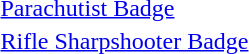<table>
<tr>
<td> <a href='#'>Parachutist Badge</a></td>
</tr>
<tr>
<td> <a href='#'>Rifle Sharpshooter Badge</a></td>
</tr>
</table>
